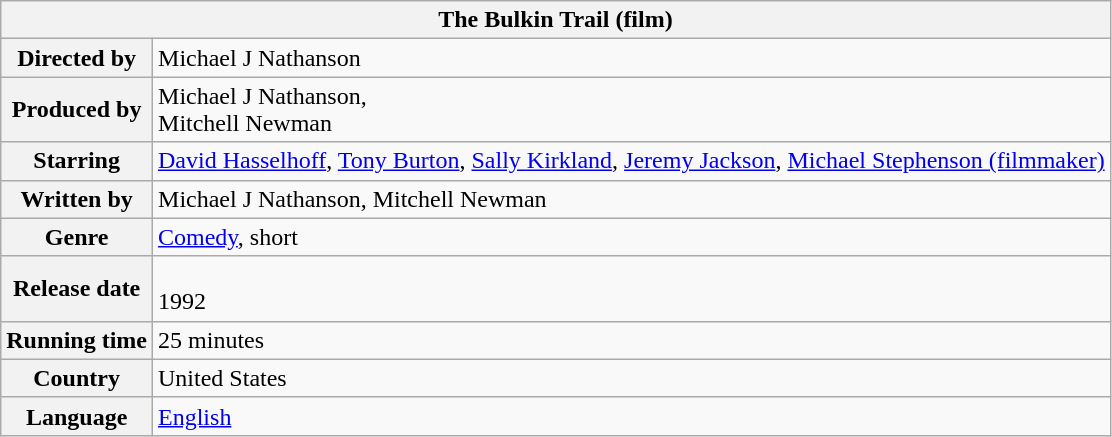<table class="wikitable">
<tr>
<th colspan="2">The Bulkin Trail (film)</th>
</tr>
<tr>
<th>Directed by</th>
<td>Michael J Nathanson</td>
</tr>
<tr>
<th>Produced by</th>
<td>Michael J Nathanson,<br>Mitchell Newman</td>
</tr>
<tr>
<th>Starring</th>
<td><a href='#'>David Hasselhoff</a>, <a href='#'>Tony Burton</a>, <a href='#'>Sally Kirkland</a>, <a href='#'>Jeremy Jackson</a>, <a href='#'>Michael Stephenson (filmmaker)</a></td>
</tr>
<tr>
<th>Written by</th>
<td>Michael J Nathanson, Mitchell Newman</td>
</tr>
<tr>
<th>Genre</th>
<td><a href='#'>Comedy</a>, short</td>
</tr>
<tr>
<th>Release date</th>
<td><br>1992</td>
</tr>
<tr>
<th>Running time</th>
<td>25 minutes</td>
</tr>
<tr>
<th>Country</th>
<td>United States</td>
</tr>
<tr>
<th>Language</th>
<td><a href='#'>English</a></td>
</tr>
</table>
